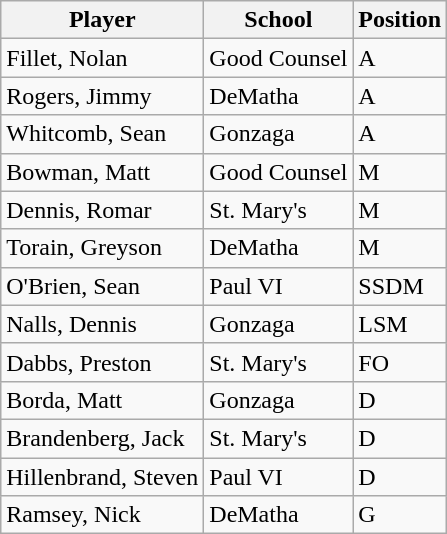<table class="wikitable sortable">
<tr>
<th>Player</th>
<th>School</th>
<th>Position</th>
</tr>
<tr>
<td>Fillet, Nolan</td>
<td>Good Counsel</td>
<td>A</td>
</tr>
<tr>
<td>Rogers, Jimmy</td>
<td>DeMatha</td>
<td>A</td>
</tr>
<tr>
<td>Whitcomb, Sean</td>
<td>Gonzaga</td>
<td>A</td>
</tr>
<tr>
<td>Bowman, Matt</td>
<td>Good Counsel</td>
<td>M</td>
</tr>
<tr>
<td>Dennis, Romar</td>
<td>St. Mary's</td>
<td>M</td>
</tr>
<tr>
<td>Torain, Greyson</td>
<td>DeMatha</td>
<td>M</td>
</tr>
<tr>
<td>O'Brien, Sean</td>
<td>Paul VI</td>
<td>SSDM</td>
</tr>
<tr>
<td>Nalls, Dennis</td>
<td>Gonzaga</td>
<td>LSM</td>
</tr>
<tr>
<td>Dabbs, Preston</td>
<td>St. Mary's</td>
<td>FO</td>
</tr>
<tr>
<td>Borda, Matt</td>
<td>Gonzaga</td>
<td>D</td>
</tr>
<tr>
<td>Brandenberg, Jack</td>
<td>St. Mary's</td>
<td>D</td>
</tr>
<tr>
<td>Hillenbrand, Steven</td>
<td>Paul VI</td>
<td>D</td>
</tr>
<tr>
<td>Ramsey, Nick</td>
<td>DeMatha</td>
<td>G</td>
</tr>
</table>
